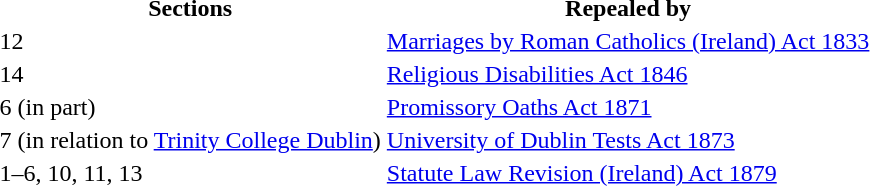<table>
<tr>
<th>Sections</th>
<th>Repealed by</th>
</tr>
<tr>
<td>12</td>
<td><a href='#'>Marriages by Roman Catholics (Ireland) Act 1833</a></td>
</tr>
<tr>
<td>14</td>
<td><a href='#'>Religious Disabilities Act 1846</a></td>
</tr>
<tr>
<td>6 (in part)</td>
<td><a href='#'>Promissory Oaths Act 1871</a></td>
</tr>
<tr>
<td>7 (in relation to <a href='#'>Trinity College Dublin</a>)</td>
<td><a href='#'>University of Dublin Tests Act 1873</a></td>
</tr>
<tr>
<td>1–6, 10, 11, 13</td>
<td><a href='#'>Statute Law Revision (Ireland) Act 1879</a></td>
</tr>
</table>
